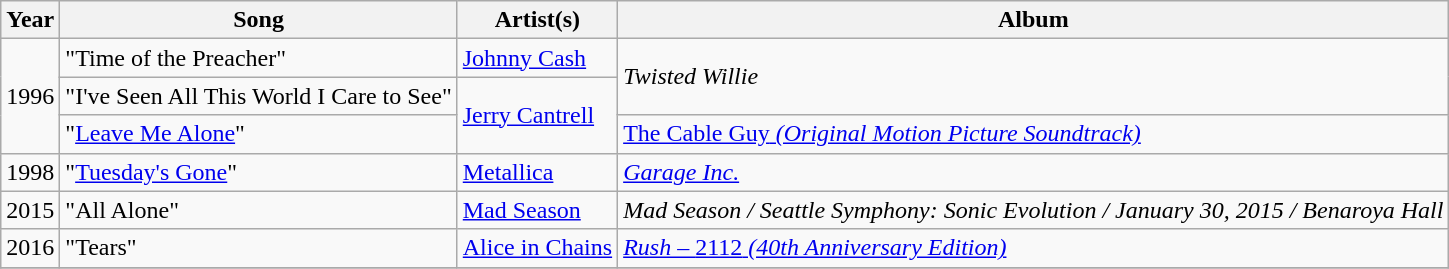<table class="wikitable">
<tr>
<th>Year</th>
<th>Song</th>
<th>Artist(s)</th>
<th>Album</th>
</tr>
<tr>
<td rowspan="3">1996</td>
<td>"Time of the Preacher"</td>
<td><a href='#'>Johnny Cash</a></td>
<td rowspan="2"><em>Twisted Willie</em></td>
</tr>
<tr>
<td>"I've Seen All This World I Care to See"</td>
<td rowspan="2"><a href='#'>Jerry Cantrell</a></td>
</tr>
<tr>
<td>"<a href='#'>Leave Me Alone</a>"</td>
<td><em><a href='#'></em>The Cable Guy<em> (Original Motion Picture Soundtrack)</a></em></td>
</tr>
<tr>
<td>1998</td>
<td>"<a href='#'>Tuesday's Gone</a>"</td>
<td><a href='#'>Metallica</a></td>
<td><em><a href='#'>Garage Inc.</a></em></td>
</tr>
<tr>
<td>2015</td>
<td>"All Alone"</td>
<td><a href='#'>Mad Season</a></td>
<td><em>Mad Season / Seattle Symphony: Sonic Evolution / January 30, 2015 / Benaroya Hall</em></td>
</tr>
<tr>
<td>2016</td>
<td>"Tears"</td>
<td><a href='#'>Alice in Chains</a></td>
<td><em><a href='#'>Rush – </em>2112<em> (40th Anniversary Edition)</a></em></td>
</tr>
<tr>
</tr>
</table>
